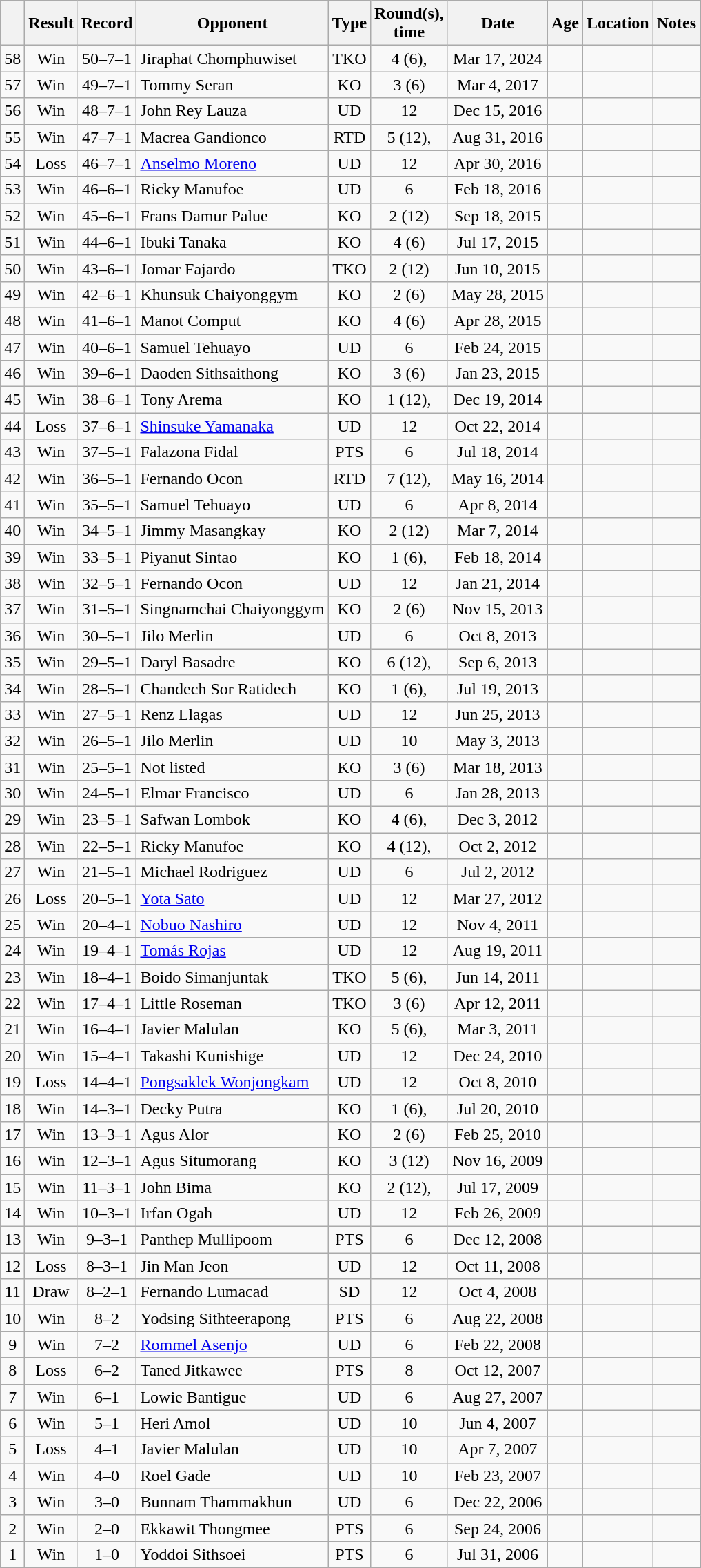<table class="wikitable" style="text-align:center">
<tr>
<th></th>
<th>Result</th>
<th>Record</th>
<th>Opponent</th>
<th>Type</th>
<th>Round(s),<br>time</th>
<th>Date</th>
<th>Age</th>
<th>Location</th>
<th>Notes</th>
</tr>
<tr>
<td>58</td>
<td>Win</td>
<td>50–7–1</td>
<td align=left>Jiraphat Chomphuwiset</td>
<td>TKO</td>
<td>4 (6), </td>
<td>Mar 17, 2024</td>
<td style="text-align:left;"></td>
<td style="text-align:left;"></td>
<td></td>
</tr>
<tr>
<td>57</td>
<td>Win</td>
<td>49–7–1</td>
<td align=left>Tommy Seran</td>
<td>KO</td>
<td>3 (6)</td>
<td>Mar 4, 2017</td>
<td style="text-align:left;"></td>
<td style="text-align:left;"></td>
<td></td>
</tr>
<tr>
<td>56</td>
<td>Win</td>
<td>48–7–1</td>
<td align=left>John Rey Lauza</td>
<td>UD</td>
<td>12</td>
<td>Dec 15, 2016</td>
<td style="text-align:left;"></td>
<td style="text-align:left;"></td>
<td style="text-align:left;"></td>
</tr>
<tr>
<td>55</td>
<td>Win</td>
<td>47–7–1</td>
<td align=left>Macrea Gandionco</td>
<td>RTD</td>
<td>5 (12), </td>
<td>Aug 31, 2016</td>
<td style="text-align:left;"></td>
<td style="text-align:left;"></td>
<td style="text-align:left;"></td>
</tr>
<tr>
<td>54</td>
<td>Loss</td>
<td>46–7–1</td>
<td align=left><a href='#'>Anselmo Moreno</a></td>
<td>UD</td>
<td>12</td>
<td>Apr 30, 2016</td>
<td style="text-align:left;"></td>
<td style="text-align:left;"></td>
<td style="text-align:left;"></td>
</tr>
<tr>
<td>53</td>
<td>Win</td>
<td>46–6–1</td>
<td align=left>Ricky Manufoe</td>
<td>UD</td>
<td>6</td>
<td>Feb 18, 2016</td>
<td style="text-align:left;"></td>
<td style="text-align:left;"></td>
<td></td>
</tr>
<tr>
<td>52</td>
<td>Win</td>
<td>45–6–1</td>
<td align=left>Frans Damur Palue</td>
<td>KO</td>
<td>2 (12)</td>
<td>Sep 18, 2015</td>
<td style="text-align:left;"></td>
<td style="text-align:left;"></td>
<td style="text-align:left;"></td>
</tr>
<tr>
<td>51</td>
<td>Win</td>
<td>44–6–1</td>
<td align=left>Ibuki Tanaka</td>
<td>KO</td>
<td>4 (6)</td>
<td>Jul 17, 2015</td>
<td style="text-align:left;"></td>
<td style="text-align:left;"></td>
<td></td>
</tr>
<tr>
<td>50</td>
<td>Win</td>
<td>43–6–1</td>
<td align=left>Jomar Fajardo</td>
<td>TKO</td>
<td>2 (12)</td>
<td>Jun 10, 2015</td>
<td style="text-align:left;"></td>
<td style="text-align:left;"></td>
<td style="text-align:left;"></td>
</tr>
<tr>
<td>49</td>
<td>Win</td>
<td>42–6–1</td>
<td align=left>Khunsuk Chaiyonggym</td>
<td>KO</td>
<td>2 (6)</td>
<td>May 28, 2015</td>
<td style="text-align:left;"></td>
<td style="text-align:left;"></td>
<td></td>
</tr>
<tr>
<td>48</td>
<td>Win</td>
<td>41–6–1</td>
<td align=left>Manot Comput</td>
<td>KO</td>
<td>4 (6)</td>
<td>Apr 28, 2015</td>
<td style="text-align:left;"></td>
<td style="text-align:left;"></td>
<td></td>
</tr>
<tr>
<td>47</td>
<td>Win</td>
<td>40–6–1</td>
<td align=left>Samuel Tehuayo</td>
<td>UD</td>
<td>6</td>
<td>Feb 24, 2015</td>
<td style="text-align:left;"></td>
<td style="text-align:left;"></td>
<td></td>
</tr>
<tr>
<td>46</td>
<td>Win</td>
<td>39–6–1</td>
<td align=left>Daoden Sithsaithong</td>
<td>KO</td>
<td>3 (6)</td>
<td>Jan 23, 2015</td>
<td style="text-align:left;"></td>
<td style="text-align:left;"></td>
<td></td>
</tr>
<tr>
<td>45</td>
<td>Win</td>
<td>38–6–1</td>
<td align=left>Tony Arema</td>
<td>KO</td>
<td>1 (12), </td>
<td>Dec 19, 2014</td>
<td style="text-align:left;"></td>
<td style="text-align:left;"></td>
<td></td>
</tr>
<tr>
<td>44</td>
<td>Loss</td>
<td>37–6–1</td>
<td align=left><a href='#'>Shinsuke Yamanaka</a></td>
<td>UD</td>
<td>12</td>
<td>Oct 22, 2014</td>
<td style="text-align:left;"></td>
<td style="text-align:left;"></td>
<td style="text-align:left;"></td>
</tr>
<tr>
<td>43</td>
<td>Win</td>
<td>37–5–1</td>
<td align=left>Falazona Fidal</td>
<td>PTS</td>
<td>6</td>
<td>Jul 18, 2014</td>
<td style="text-align:left;"></td>
<td style="text-align:left;"></td>
<td></td>
</tr>
<tr>
<td>42</td>
<td>Win</td>
<td>36–5–1</td>
<td align=left>Fernando Ocon</td>
<td>RTD</td>
<td>7 (12), </td>
<td>May 16, 2014</td>
<td style="text-align:left;"></td>
<td style="text-align:left;"></td>
<td></td>
</tr>
<tr>
<td>41</td>
<td>Win</td>
<td>35–5–1</td>
<td align=left>Samuel Tehuayo</td>
<td>UD</td>
<td>6</td>
<td>Apr 8, 2014</td>
<td style="text-align:left;"></td>
<td style="text-align:left;"></td>
<td></td>
</tr>
<tr>
<td>40</td>
<td>Win</td>
<td>34–5–1</td>
<td align=left>Jimmy Masangkay</td>
<td>KO</td>
<td>2 (12)</td>
<td>Mar 7, 2014</td>
<td style="text-align:left;"></td>
<td style="text-align:left;"></td>
<td style="text-align:left;"></td>
</tr>
<tr>
<td>39</td>
<td>Win</td>
<td>33–5–1</td>
<td align=left>Piyanut Sintao</td>
<td>KO</td>
<td>1 (6), </td>
<td>Feb 18, 2014</td>
<td style="text-align:left;"></td>
<td style="text-align:left;"></td>
<td></td>
</tr>
<tr>
<td>38</td>
<td>Win</td>
<td>32–5–1</td>
<td align=left>Fernando Ocon</td>
<td>UD</td>
<td>12</td>
<td>Jan 21, 2014</td>
<td style="text-align:left;"></td>
<td style="text-align:left;"></td>
<td style="text-align:left;"></td>
</tr>
<tr>
<td>37</td>
<td>Win</td>
<td>31–5–1</td>
<td align=left>Singnamchai Chaiyonggym</td>
<td>KO</td>
<td>2 (6)</td>
<td>Nov 15, 2013</td>
<td style="text-align:left;"></td>
<td style="text-align:left;"></td>
<td></td>
</tr>
<tr>
<td>36</td>
<td>Win</td>
<td>30–5–1</td>
<td align=left>Jilo Merlin</td>
<td>UD</td>
<td>6</td>
<td>Oct 8, 2013</td>
<td style="text-align:left;"></td>
<td style="text-align:left;"></td>
<td></td>
</tr>
<tr>
<td>35</td>
<td>Win</td>
<td>29–5–1</td>
<td align=left>Daryl Basadre</td>
<td>KO</td>
<td>6 (12), </td>
<td>Sep 6, 2013</td>
<td style="text-align:left;"></td>
<td style="text-align:left;"></td>
<td></td>
</tr>
<tr>
<td>34</td>
<td>Win</td>
<td>28–5–1</td>
<td align=left>Chandech Sor Ratidech</td>
<td>KO</td>
<td>1 (6), </td>
<td>Jul 19, 2013</td>
<td style="text-align:left;"></td>
<td style="text-align:left;"></td>
<td></td>
</tr>
<tr>
<td>33</td>
<td>Win</td>
<td>27–5–1</td>
<td align=left>Renz Llagas</td>
<td>UD</td>
<td>12</td>
<td>Jun 25, 2013</td>
<td style="text-align:left;"></td>
<td style="text-align:left;"></td>
<td style="text-align:left;"></td>
</tr>
<tr>
<td>32</td>
<td>Win</td>
<td>26–5–1</td>
<td align=left>Jilo Merlin</td>
<td>UD</td>
<td>10</td>
<td>May 3, 2013</td>
<td style="text-align:left;"></td>
<td style="text-align:left;"></td>
<td></td>
</tr>
<tr>
<td>31</td>
<td>Win</td>
<td>25–5–1</td>
<td align=left>Not listed</td>
<td>KO</td>
<td>3 (6)</td>
<td>Mar 18, 2013</td>
<td style="text-align:left;"></td>
<td style="text-align:left;"></td>
<td></td>
</tr>
<tr>
<td>30</td>
<td>Win</td>
<td>24–5–1</td>
<td align=left>Elmar Francisco</td>
<td>UD</td>
<td>6</td>
<td>Jan 28, 2013</td>
<td style="text-align:left;"></td>
<td style="text-align:left;"></td>
<td></td>
</tr>
<tr>
<td>29</td>
<td>Win</td>
<td>23–5–1</td>
<td align=left>Safwan Lombok</td>
<td>KO</td>
<td>4 (6), </td>
<td>Dec 3, 2012</td>
<td style="text-align:left;"></td>
<td style="text-align:left;"></td>
<td></td>
</tr>
<tr>
<td>28</td>
<td>Win</td>
<td>22–5–1</td>
<td align=left>Ricky Manufoe</td>
<td>KO</td>
<td>4 (12), </td>
<td>Oct 2, 2012</td>
<td style="text-align:left;"></td>
<td style="text-align:left;"></td>
<td style="text-align:left;"></td>
</tr>
<tr>
<td>27</td>
<td>Win</td>
<td>21–5–1</td>
<td align=left>Michael Rodriguez</td>
<td>UD</td>
<td>6</td>
<td>Jul 2, 2012</td>
<td style="text-align:left;"></td>
<td style="text-align:left;"></td>
<td></td>
</tr>
<tr>
<td>26</td>
<td>Loss</td>
<td>20–5–1</td>
<td align=left><a href='#'>Yota Sato</a></td>
<td>UD</td>
<td>12</td>
<td>Mar 27, 2012</td>
<td style="text-align:left;"></td>
<td style="text-align:left;"></td>
<td style="text-align:left;"></td>
</tr>
<tr>
<td>25</td>
<td>Win</td>
<td>20–4–1</td>
<td align=left><a href='#'>Nobuo Nashiro</a></td>
<td>UD</td>
<td>12</td>
<td>Nov 4, 2011</td>
<td style="text-align:left;"></td>
<td style="text-align:left;"></td>
<td style="text-align:left;"></td>
</tr>
<tr>
<td>24</td>
<td>Win</td>
<td>19–4–1</td>
<td align=left><a href='#'>Tomás Rojas</a></td>
<td>UD</td>
<td>12</td>
<td>Aug 19, 2011</td>
<td style="text-align:left;"></td>
<td style="text-align:left;"></td>
<td style="text-align:left;"></td>
</tr>
<tr>
<td>23</td>
<td>Win</td>
<td>18–4–1</td>
<td align=left>Boido Simanjuntak</td>
<td>TKO</td>
<td>5 (6), </td>
<td>Jun 14, 2011</td>
<td style="text-align:left;"></td>
<td style="text-align:left;"></td>
<td></td>
</tr>
<tr>
<td>22</td>
<td>Win</td>
<td>17–4–1</td>
<td align=left>Little Roseman</td>
<td>TKO</td>
<td>3 (6)</td>
<td>Apr 12, 2011</td>
<td style="text-align:left;"></td>
<td style="text-align:left;"></td>
<td></td>
</tr>
<tr>
<td>21</td>
<td>Win</td>
<td>16–4–1</td>
<td align=left>Javier Malulan</td>
<td>KO</td>
<td>5 (6), </td>
<td>Mar 3, 2011</td>
<td style="text-align:left;"></td>
<td style="text-align:left;"></td>
<td></td>
</tr>
<tr>
<td>20</td>
<td>Win</td>
<td>15–4–1</td>
<td align=left>Takashi Kunishige</td>
<td>UD</td>
<td>12</td>
<td>Dec 24, 2010</td>
<td style="text-align:left;"></td>
<td style="text-align:left;"></td>
<td style="text-align:left;"></td>
</tr>
<tr>
<td>19</td>
<td>Loss</td>
<td>14–4–1</td>
<td align=left><a href='#'>Pongsaklek Wonjongkam</a></td>
<td>UD</td>
<td>12</td>
<td>Oct 8, 2010</td>
<td style="text-align:left;"></td>
<td style="text-align:left;"></td>
<td style="text-align:left;"></td>
</tr>
<tr>
<td>18</td>
<td>Win</td>
<td>14–3–1</td>
<td align=left>Decky Putra</td>
<td>KO</td>
<td>1 (6), </td>
<td>Jul 20, 2010</td>
<td style="text-align:left;"></td>
<td style="text-align:left;"></td>
<td></td>
</tr>
<tr>
<td>17</td>
<td>Win</td>
<td>13–3–1</td>
<td align=left>Agus Alor</td>
<td>KO</td>
<td>2 (6)</td>
<td>Feb 25, 2010</td>
<td style="text-align:left;"></td>
<td style="text-align:left;"></td>
<td></td>
</tr>
<tr>
<td>16</td>
<td>Win</td>
<td>12–3–1</td>
<td align=left>Agus Situmorang</td>
<td>KO</td>
<td>3 (12)</td>
<td>Nov 16, 2009</td>
<td style="text-align:left;"></td>
<td style="text-align:left;"></td>
<td style="text-align:left;"></td>
</tr>
<tr>
<td>15</td>
<td>Win</td>
<td>11–3–1</td>
<td align=left>John Bima</td>
<td>KO</td>
<td>2 (12), </td>
<td>Jul 17, 2009</td>
<td style="text-align:left;"></td>
<td style="text-align:left;"></td>
<td style="text-align:left;"></td>
</tr>
<tr>
<td>14</td>
<td>Win</td>
<td>10–3–1</td>
<td align=left>Irfan Ogah</td>
<td>UD</td>
<td>12</td>
<td>Feb 26, 2009</td>
<td style="text-align:left;"></td>
<td style="text-align:left;"></td>
<td style="text-align:left;"></td>
</tr>
<tr>
<td>13</td>
<td>Win</td>
<td>9–3–1</td>
<td align=left>Panthep Mullipoom</td>
<td>PTS</td>
<td>6</td>
<td>Dec 12, 2008</td>
<td style="text-align:left;"></td>
<td style="text-align:left;"></td>
<td></td>
</tr>
<tr>
<td>12</td>
<td>Loss</td>
<td>8–3–1</td>
<td align=left>Jin Man Jeon</td>
<td>UD</td>
<td>12</td>
<td>Oct 11, 2008</td>
<td style="text-align:left;"></td>
<td style="text-align:left;"></td>
<td style="text-align:left;"></td>
</tr>
<tr>
<td>11</td>
<td>Draw</td>
<td>8–2–1</td>
<td align=left>Fernando Lumacad</td>
<td>SD</td>
<td>12</td>
<td>Oct 4, 2008</td>
<td style="text-align:left;"></td>
<td style="text-align:left;"></td>
<td style="text-align:left;"></td>
</tr>
<tr>
<td>10</td>
<td>Win</td>
<td>8–2</td>
<td align=left>Yodsing Sithteerapong</td>
<td>PTS</td>
<td>6</td>
<td>Aug 22, 2008</td>
<td style="text-align:left;"></td>
<td style="text-align:left;"></td>
<td></td>
</tr>
<tr>
<td>9</td>
<td>Win</td>
<td>7–2</td>
<td align=left><a href='#'>Rommel Asenjo</a></td>
<td>UD</td>
<td>6</td>
<td>Feb 22, 2008</td>
<td style="text-align:left;"></td>
<td style="text-align:left;"></td>
<td></td>
</tr>
<tr>
<td>8</td>
<td>Loss</td>
<td>6–2</td>
<td align=left>Taned Jitkawee</td>
<td>PTS</td>
<td>8</td>
<td>Oct 12, 2007</td>
<td style="text-align:left;"></td>
<td style="text-align:left;"></td>
<td></td>
</tr>
<tr>
<td>7</td>
<td>Win</td>
<td>6–1</td>
<td align=left>Lowie Bantigue</td>
<td>UD</td>
<td>6</td>
<td>Aug 27, 2007</td>
<td style="text-align:left;"></td>
<td style="text-align:left;"></td>
<td></td>
</tr>
<tr>
<td>6</td>
<td>Win</td>
<td>5–1</td>
<td align=left>Heri Amol</td>
<td>UD</td>
<td>10</td>
<td>Jun 4, 2007</td>
<td style="text-align:left;"></td>
<td style="text-align:left;"></td>
<td style="text-align:left;"></td>
</tr>
<tr>
<td>5</td>
<td>Loss</td>
<td>4–1</td>
<td align=left>Javier Malulan</td>
<td>UD</td>
<td>10</td>
<td>Apr 7, 2007</td>
<td style="text-align:left;"></td>
<td style="text-align:left;"></td>
<td style="text-align:left;"></td>
</tr>
<tr>
<td>4</td>
<td>Win</td>
<td>4–0</td>
<td align=left>Roel Gade</td>
<td>UD</td>
<td>10</td>
<td>Feb 23, 2007</td>
<td style="text-align:left;"></td>
<td style="text-align:left;"></td>
<td></td>
</tr>
<tr>
<td>3</td>
<td>Win</td>
<td>3–0</td>
<td align=left>Bunnam Thammakhun</td>
<td>UD</td>
<td>6</td>
<td>Dec 22, 2006</td>
<td style="text-align:left;"></td>
<td style="text-align:left;"></td>
<td></td>
</tr>
<tr>
<td>2</td>
<td>Win</td>
<td>2–0</td>
<td align=left>Ekkawit Thongmee</td>
<td>PTS</td>
<td>6</td>
<td>Sep 24, 2006</td>
<td style="text-align:left;"></td>
<td style="text-align:left;"></td>
<td></td>
</tr>
<tr>
<td>1</td>
<td>Win</td>
<td>1–0</td>
<td align=left>Yoddoi Sithsoei</td>
<td>PTS</td>
<td>6</td>
<td>Jul 31, 2006</td>
<td style="text-align:left;"></td>
<td style="text-align:left;"></td>
<td></td>
</tr>
<tr>
</tr>
</table>
